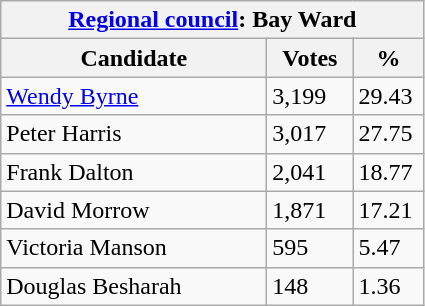<table class="wikitable">
<tr>
<th colspan="3"><a href='#'>Regional council</a>: Bay Ward</th>
</tr>
<tr>
<th style="width: 170px">Candidate</th>
<th style="width: 50px">Votes</th>
<th style="width: 40px">%</th>
</tr>
<tr>
<td><a href='#'>Wendy Byrne</a></td>
<td>3,199</td>
<td>29.43</td>
</tr>
<tr>
<td>Peter Harris</td>
<td>3,017</td>
<td>27.75</td>
</tr>
<tr>
<td>Frank Dalton</td>
<td>2,041</td>
<td>18.77</td>
</tr>
<tr>
<td>David Morrow</td>
<td>1,871</td>
<td>17.21</td>
</tr>
<tr>
<td>Victoria Manson</td>
<td>595</td>
<td>5.47</td>
</tr>
<tr>
<td>Douglas Besharah</td>
<td>148</td>
<td>1.36</td>
</tr>
</table>
